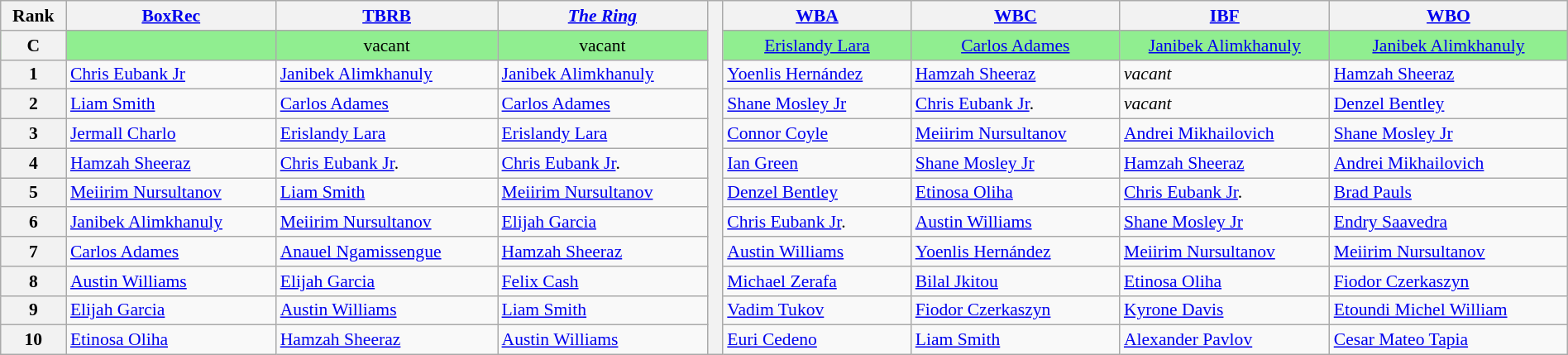<table class="wikitable" style="text-align:left; font-size:90%; width:100%;">
<tr>
<th>Rank</th>
<th><a href='#'>BoxRec</a></th>
<th><a href='#'>TBRB</a></th>
<th><em><a href='#'>The Ring</a></em></th>
<th rowspan="12" style="width:1%;"></th>
<th><a href='#'>WBA</a></th>
<th><a href='#'>WBC</a></th>
<th><a href='#'>IBF</a></th>
<th><a href='#'>WBO</a></th>
</tr>
<tr style="background:lightgreen;">
<th scope="row">C</th>
<td></td>
<td style="text-align:center;">vacant</td>
<td style="text-align:center;">vacant</td>
<td style="text-align:center;"><a href='#'>Erislandy Lara</a></td>
<td style="text-align:center;"><a href='#'>Carlos Adames</a></td>
<td style="text-align:center;"><a href='#'>Janibek Alimkhanuly</a></td>
<td style="text-align:center;"><a href='#'>Janibek Alimkhanuly</a></td>
</tr>
<tr>
<th scope="row">1</th>
<td><a href='#'>Chris Eubank Jr</a></td>
<td><a href='#'>Janibek Alimkhanuly</a></td>
<td><a href='#'>Janibek Alimkhanuly</a></td>
<td><a href='#'>Yoenlis Hernández</a></td>
<td><a href='#'>Hamzah Sheeraz</a></td>
<td><em>vacant</em></td>
<td><a href='#'>Hamzah Sheeraz</a></td>
</tr>
<tr>
<th scope="row">2</th>
<td><a href='#'>Liam Smith</a></td>
<td><a href='#'>Carlos Adames</a></td>
<td><a href='#'>Carlos Adames</a></td>
<td><a href='#'>Shane Mosley Jr</a></td>
<td><a href='#'>Chris Eubank Jr</a>.</td>
<td><em>vacant</em></td>
<td><a href='#'>Denzel Bentley</a></td>
</tr>
<tr>
<th scope="row">3</th>
<td><a href='#'>Jermall Charlo</a></td>
<td><a href='#'>Erislandy Lara</a></td>
<td><a href='#'>Erislandy Lara</a></td>
<td><a href='#'>Connor Coyle</a></td>
<td><a href='#'>Meiirim Nursultanov</a></td>
<td><a href='#'>Andrei Mikhailovich</a></td>
<td><a href='#'>Shane Mosley Jr</a></td>
</tr>
<tr>
<th scope="row">4</th>
<td><a href='#'>Hamzah Sheeraz</a></td>
<td><a href='#'>Chris Eubank Jr</a>.</td>
<td><a href='#'>Chris Eubank Jr</a>.</td>
<td><a href='#'>Ian Green</a></td>
<td><a href='#'>Shane Mosley Jr</a></td>
<td><a href='#'>Hamzah Sheeraz</a></td>
<td><a href='#'>Andrei Mikhailovich</a></td>
</tr>
<tr>
<th scope="row">5</th>
<td><a href='#'>Meiirim Nursultanov</a></td>
<td><a href='#'>Liam Smith</a></td>
<td><a href='#'>Meiirim Nursultanov</a></td>
<td><a href='#'>Denzel Bentley</a></td>
<td><a href='#'>Etinosa Oliha</a></td>
<td><a href='#'>Chris Eubank Jr</a>.</td>
<td><a href='#'>Brad Pauls</a></td>
</tr>
<tr>
<th scope="row">6</th>
<td><a href='#'>Janibek Alimkhanuly</a></td>
<td><a href='#'>Meiirim Nursultanov</a></td>
<td><a href='#'>Elijah Garcia</a></td>
<td><a href='#'>Chris Eubank Jr</a>.</td>
<td><a href='#'>Austin Williams</a></td>
<td><a href='#'>Shane Mosley Jr</a></td>
<td><a href='#'>Endry Saavedra</a></td>
</tr>
<tr>
<th scope="row">7</th>
<td><a href='#'>Carlos Adames</a></td>
<td><a href='#'>Anauel Ngamissengue</a></td>
<td><a href='#'>Hamzah Sheeraz</a></td>
<td><a href='#'>Austin Williams</a></td>
<td><a href='#'>Yoenlis Hernández</a></td>
<td><a href='#'>Meiirim Nursultanov</a></td>
<td><a href='#'>Meiirim Nursultanov</a></td>
</tr>
<tr>
<th scope="row">8</th>
<td><a href='#'>Austin Williams</a></td>
<td><a href='#'>Elijah Garcia</a></td>
<td><a href='#'>Felix Cash</a></td>
<td><a href='#'>Michael Zerafa</a></td>
<td><a href='#'>Bilal Jkitou</a></td>
<td><a href='#'>Etinosa Oliha</a></td>
<td><a href='#'>Fiodor Czerkaszyn</a></td>
</tr>
<tr>
<th scope="row">9</th>
<td><a href='#'>Elijah Garcia</a></td>
<td><a href='#'>Austin Williams</a></td>
<td><a href='#'>Liam Smith</a></td>
<td><a href='#'>Vadim Tukov</a></td>
<td><a href='#'>Fiodor Czerkaszyn</a></td>
<td><a href='#'>Kyrone Davis</a></td>
<td><a href='#'>Etoundi Michel William</a></td>
</tr>
<tr>
<th scope="row">10</th>
<td><a href='#'>Etinosa Oliha</a></td>
<td><a href='#'>Hamzah Sheeraz</a></td>
<td><a href='#'>Austin Williams</a></td>
<td><a href='#'>Euri Cedeno</a></td>
<td><a href='#'>Liam Smith</a></td>
<td><a href='#'>Alexander Pavlov</a></td>
<td><a href='#'>Cesar Mateo Tapia</a></td>
</tr>
</table>
